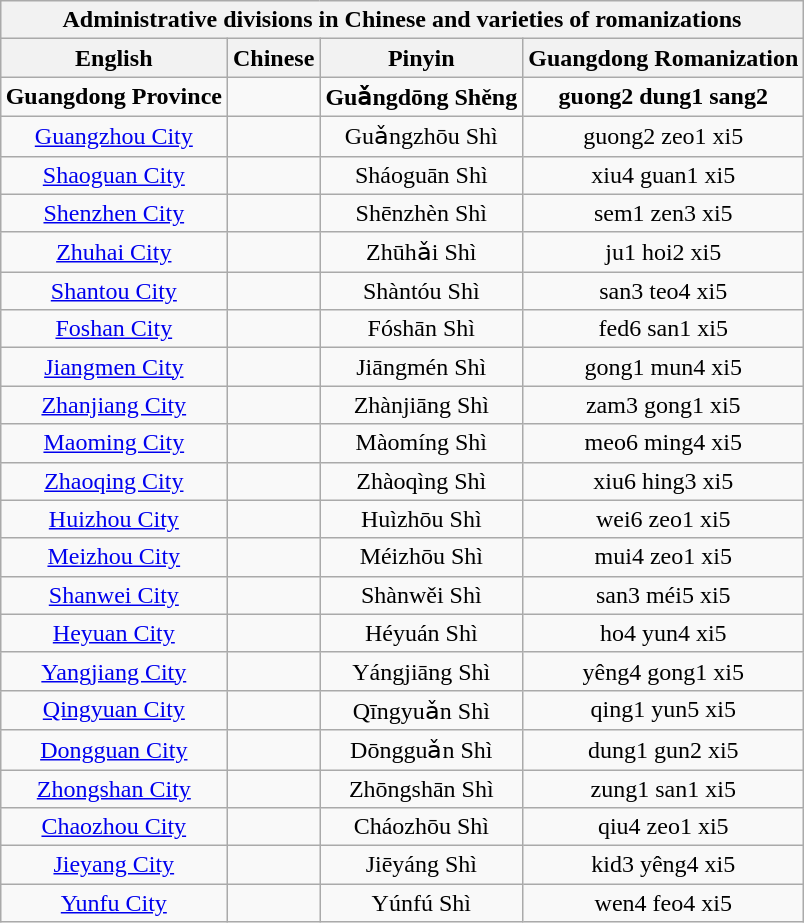<table class="wikitable sortable collapsible collapsed" style="width:auto; text-align:center; margin-left: auto; margin-right: auto;">
<tr>
<th colspan=5>Administrative divisions in Chinese and varieties of romanizations</th>
</tr>
<tr>
<th>English</th>
<th>Chinese</th>
<th>Pinyin</th>
<th>Guangdong Romanization</th>
</tr>
<tr>
<td><strong>Guangdong Province</strong></td>
<td></td>
<td><strong>Guǎngdōng Shěng</strong></td>
<td><strong>guong2 dung1 sang2</strong></td>
</tr>
<tr>
<td><a href='#'>Guangzhou City</a></td>
<td></td>
<td>Guǎngzhōu Shì</td>
<td>guong2 zeo1 xi5</td>
</tr>
<tr>
<td><a href='#'>Shaoguan City</a></td>
<td></td>
<td>Sháoguān Shì</td>
<td>xiu4 guan1 xi5</td>
</tr>
<tr>
<td><a href='#'>Shenzhen City</a></td>
<td></td>
<td>Shēnzhèn Shì</td>
<td>sem1 zen3 xi5</td>
</tr>
<tr>
<td><a href='#'>Zhuhai City</a></td>
<td></td>
<td>Zhūhǎi Shì</td>
<td>ju1 hoi2 xi5</td>
</tr>
<tr>
<td><a href='#'>Shantou City</a></td>
<td></td>
<td>Shàntóu Shì</td>
<td>san3 teo4 xi5</td>
</tr>
<tr>
<td><a href='#'>Foshan City</a></td>
<td></td>
<td>Fóshān Shì</td>
<td>fed6 san1 xi5</td>
</tr>
<tr>
<td><a href='#'>Jiangmen City</a></td>
<td></td>
<td>Jiāngmén Shì</td>
<td>gong1 mun4 xi5</td>
</tr>
<tr>
<td><a href='#'>Zhanjiang City</a></td>
<td></td>
<td>Zhànjiāng Shì</td>
<td>zam3 gong1 xi5</td>
</tr>
<tr>
<td><a href='#'>Maoming City</a></td>
<td></td>
<td>Màomíng Shì</td>
<td>meo6 ming4 xi5</td>
</tr>
<tr>
<td><a href='#'>Zhaoqing City</a></td>
<td></td>
<td>Zhàoqìng Shì</td>
<td>xiu6 hing3 xi5</td>
</tr>
<tr>
<td><a href='#'>Huizhou City</a></td>
<td></td>
<td>Huìzhōu Shì</td>
<td>wei6 zeo1 xi5</td>
</tr>
<tr>
<td><a href='#'>Meizhou City</a></td>
<td></td>
<td>Méizhōu Shì</td>
<td>mui4 zeo1 xi5</td>
</tr>
<tr>
<td><a href='#'>Shanwei City</a></td>
<td></td>
<td>Shànwěi Shì</td>
<td>san3 méi5 xi5</td>
</tr>
<tr>
<td><a href='#'>Heyuan City</a></td>
<td></td>
<td>Héyuán Shì</td>
<td>ho4 yun4 xi5</td>
</tr>
<tr>
<td><a href='#'>Yangjiang City</a></td>
<td></td>
<td>Yángjiāng Shì</td>
<td>yêng4 gong1 xi5</td>
</tr>
<tr>
<td><a href='#'>Qingyuan City</a></td>
<td></td>
<td>Qīngyuǎn Shì</td>
<td>qing1 yun5 xi5</td>
</tr>
<tr>
<td><a href='#'>Dongguan City</a></td>
<td></td>
<td>Dōngguǎn Shì</td>
<td>dung1 gun2 xi5</td>
</tr>
<tr>
<td><a href='#'>Zhongshan City</a></td>
<td></td>
<td>Zhōngshān Shì</td>
<td>zung1 san1 xi5</td>
</tr>
<tr>
<td><a href='#'>Chaozhou City</a></td>
<td></td>
<td>Cháozhōu Shì</td>
<td>qiu4 zeo1 xi5</td>
</tr>
<tr>
<td><a href='#'>Jieyang City</a></td>
<td></td>
<td>Jiēyáng Shì</td>
<td>kid3 yêng4 xi5</td>
</tr>
<tr>
<td><a href='#'>Yunfu City</a></td>
<td></td>
<td>Yúnfú Shì</td>
<td>wen4 feo4 xi5</td>
</tr>
</table>
